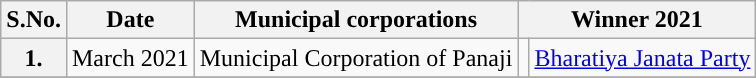<table class="wikitable sortable">
<tr>
<th>S.No.</th>
<th>Date</th>
<th>Municipal corporations</th>
<th colspan="2">Winner 2021</th>
</tr>
<tr>
<th>1.</th>
<td>March 2021</td>
<td>Municipal Corporation of Panaji</td>
<td></td>
<td><a href='#'>Bharatiya Janata Party</a></td>
</tr>
<tr>
</tr>
</table>
